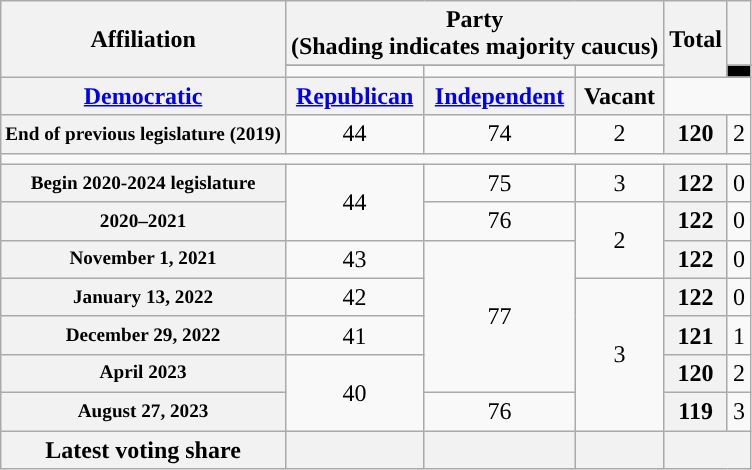<table class="wikitable" style="text-align:center">
<tr>
<th rowspan="3">Affiliation</th>
<th colspan="3">Party<div>(Shading indicates majority caucus)</div></th>
<th rowspan="3">Total</th>
<th></th>
</tr>
<tr>
</tr>
<tr style="height:5px">
<td style="background-color:"></td>
<td style="background-color:"></td>
<td style="background-color:"></td>
<td style="background:black"></td>
</tr>
<tr>
<th><a href='#'>Democratic</a></th>
<th><a href='#'>Republican</a></th>
<th><a href='#'>Independent</a></th>
<th>Vacant</th>
</tr>
<tr>
<th style="font-size:80%">End of previous legislature (2019)</th>
<td>44</td>
<td>74</td>
<td>2</td>
<th>120</th>
<td>2</td>
</tr>
<tr>
<td colspan="7"></td>
</tr>
<tr>
<th style="font-size:80%">Begin 2020-2024 legislature</th>
<td rowspan="2">44</td>
<td>75</td>
<td>3</td>
<th>122</th>
<td>0</td>
</tr>
<tr>
<th style="font-size:80%">2020–2021</th>
<td>76</td>
<td rowspan="2">2</td>
<th>122</th>
<td>0</td>
</tr>
<tr>
<th style="font-size:80%">November 1, 2021</th>
<td>43</td>
<td rowspan="4" >77</td>
<th>122</th>
<td>0</td>
</tr>
<tr>
<th style="font-size:80%">January 13, 2022</th>
<td>42</td>
<td rowspan="4">3</td>
<th>122</th>
<td>0</td>
</tr>
<tr>
<th style="font-size:80%">December 29, 2022</th>
<td>41</td>
<th>121</th>
<td>1</td>
</tr>
<tr>
<th style="font-size:80%">April 2023</th>
<td rowspan="2">40</td>
<th>120</th>
<td>2</td>
</tr>
<tr>
<th style="font-size:80%">August 27, 2023</th>
<td>76</td>
<th>119</th>
<td>3</td>
</tr>
<tr>
<th>Latest voting share</th>
<th></th>
<th></th>
<th></th>
<th colspan="2"></th>
</tr>
</table>
